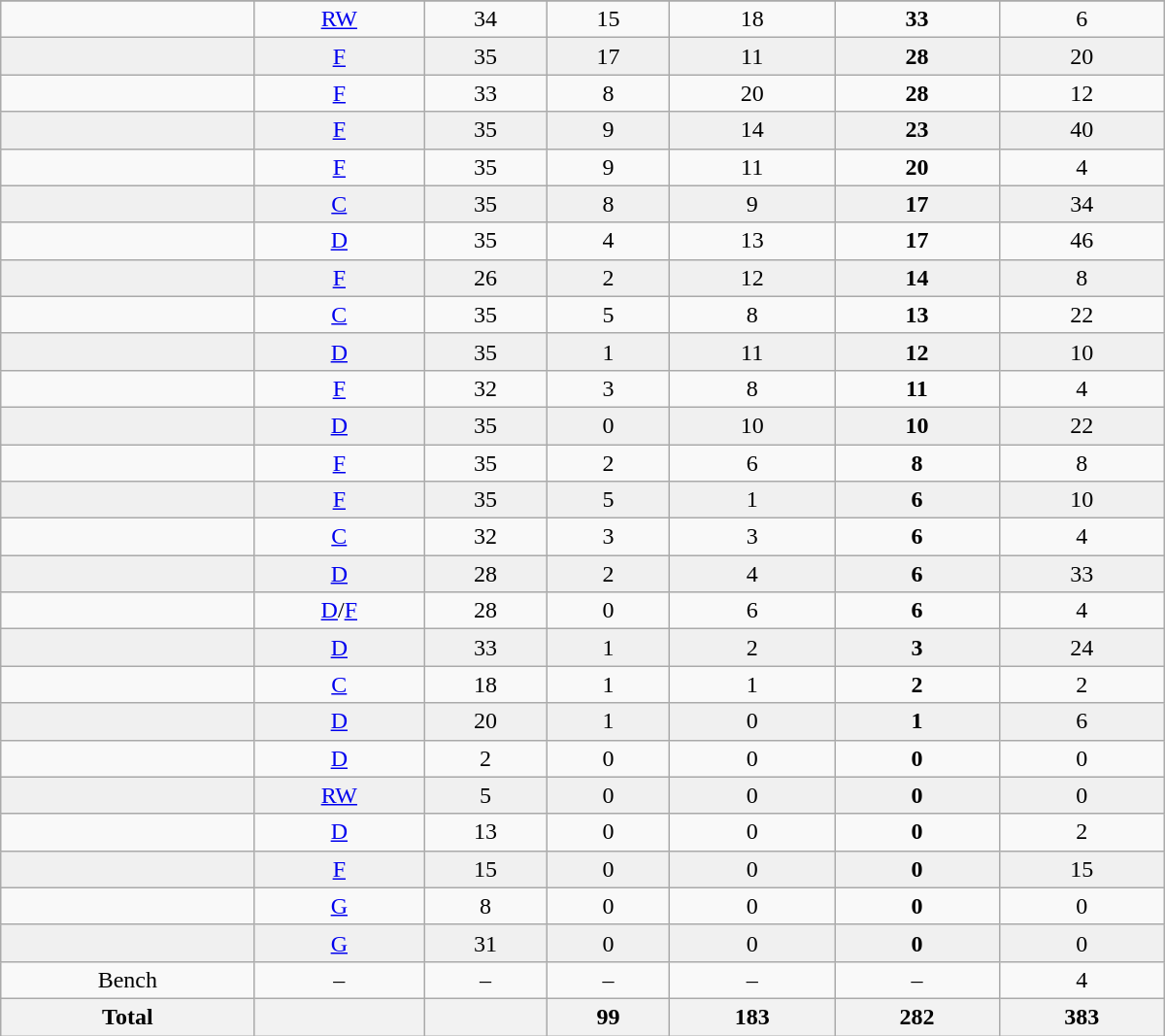<table class="wikitable sortable" width =800>
<tr align="center">
</tr>
<tr align="center" bgcolor="">
<td></td>
<td><a href='#'>RW</a></td>
<td>34</td>
<td>15</td>
<td>18</td>
<td><strong>33</strong></td>
<td>6</td>
</tr>
<tr align="center" bgcolor="f0f0f0">
<td></td>
<td><a href='#'>F</a></td>
<td>35</td>
<td>17</td>
<td>11</td>
<td><strong>28</strong></td>
<td>20</td>
</tr>
<tr align="center" bgcolor="">
<td></td>
<td><a href='#'>F</a></td>
<td>33</td>
<td>8</td>
<td>20</td>
<td><strong>28</strong></td>
<td>12</td>
</tr>
<tr align="center" bgcolor="f0f0f0">
<td></td>
<td><a href='#'>F</a></td>
<td>35</td>
<td>9</td>
<td>14</td>
<td><strong>23</strong></td>
<td>40</td>
</tr>
<tr align="center" bgcolor="">
<td></td>
<td><a href='#'>F</a></td>
<td>35</td>
<td>9</td>
<td>11</td>
<td><strong>20</strong></td>
<td>4</td>
</tr>
<tr align="center" bgcolor="f0f0f0">
<td></td>
<td><a href='#'>C</a></td>
<td>35</td>
<td>8</td>
<td>9</td>
<td><strong>17</strong></td>
<td>34</td>
</tr>
<tr align="center" bgcolor="">
<td></td>
<td><a href='#'>D</a></td>
<td>35</td>
<td>4</td>
<td>13</td>
<td><strong>17</strong></td>
<td>46</td>
</tr>
<tr align="center" bgcolor="f0f0f0">
<td></td>
<td><a href='#'>F</a></td>
<td>26</td>
<td>2</td>
<td>12</td>
<td><strong>14</strong></td>
<td>8</td>
</tr>
<tr align="center" bgcolor="">
<td></td>
<td><a href='#'>C</a></td>
<td>35</td>
<td>5</td>
<td>8</td>
<td><strong>13</strong></td>
<td>22</td>
</tr>
<tr align="center" bgcolor="f0f0f0">
<td></td>
<td><a href='#'>D</a></td>
<td>35</td>
<td>1</td>
<td>11</td>
<td><strong>12</strong></td>
<td>10</td>
</tr>
<tr align="center" bgcolor="">
<td></td>
<td><a href='#'>F</a></td>
<td>32</td>
<td>3</td>
<td>8</td>
<td><strong>11</strong></td>
<td>4</td>
</tr>
<tr align="center" bgcolor="f0f0f0">
<td></td>
<td><a href='#'>D</a></td>
<td>35</td>
<td>0</td>
<td>10</td>
<td><strong>10</strong></td>
<td>22</td>
</tr>
<tr align="center" bgcolor="">
<td></td>
<td><a href='#'>F</a></td>
<td>35</td>
<td>2</td>
<td>6</td>
<td><strong>8</strong></td>
<td>8</td>
</tr>
<tr align="center" bgcolor="f0f0f0">
<td></td>
<td><a href='#'>F</a></td>
<td>35</td>
<td>5</td>
<td>1</td>
<td><strong>6</strong></td>
<td>10</td>
</tr>
<tr align="center" bgcolor="">
<td></td>
<td><a href='#'>C</a></td>
<td>32</td>
<td>3</td>
<td>3</td>
<td><strong>6</strong></td>
<td>4</td>
</tr>
<tr align="center" bgcolor="f0f0f0">
<td></td>
<td><a href='#'>D</a></td>
<td>28</td>
<td>2</td>
<td>4</td>
<td><strong>6</strong></td>
<td>33</td>
</tr>
<tr align="center" bgcolor="">
<td></td>
<td><a href='#'>D</a>/<a href='#'>F</a></td>
<td>28</td>
<td>0</td>
<td>6</td>
<td><strong>6</strong></td>
<td>4</td>
</tr>
<tr align="center" bgcolor="f0f0f0">
<td></td>
<td><a href='#'>D</a></td>
<td>33</td>
<td>1</td>
<td>2</td>
<td><strong>3</strong></td>
<td>24</td>
</tr>
<tr align="center" bgcolor="">
<td></td>
<td><a href='#'>C</a></td>
<td>18</td>
<td>1</td>
<td>1</td>
<td><strong>2</strong></td>
<td>2</td>
</tr>
<tr align="center" bgcolor="f0f0f0">
<td></td>
<td><a href='#'>D</a></td>
<td>20</td>
<td>1</td>
<td>0</td>
<td><strong>1</strong></td>
<td>6</td>
</tr>
<tr align="center" bgcolor="">
<td></td>
<td><a href='#'>D</a></td>
<td>2</td>
<td>0</td>
<td>0</td>
<td><strong>0</strong></td>
<td>0</td>
</tr>
<tr align="center" bgcolor="f0f0f0">
<td></td>
<td><a href='#'>RW</a></td>
<td>5</td>
<td>0</td>
<td>0</td>
<td><strong>0</strong></td>
<td>0</td>
</tr>
<tr align="center" bgcolor="">
<td></td>
<td><a href='#'>D</a></td>
<td>13</td>
<td>0</td>
<td>0</td>
<td><strong>0</strong></td>
<td>2</td>
</tr>
<tr align="center" bgcolor="f0f0f0">
<td></td>
<td><a href='#'>F</a></td>
<td>15</td>
<td>0</td>
<td>0</td>
<td><strong>0</strong></td>
<td>15</td>
</tr>
<tr align="center" bgcolor="">
<td></td>
<td><a href='#'>G</a></td>
<td>8</td>
<td>0</td>
<td>0</td>
<td><strong>0</strong></td>
<td>0</td>
</tr>
<tr align="center" bgcolor="f0f0f0">
<td></td>
<td><a href='#'>G</a></td>
<td>31</td>
<td>0</td>
<td>0</td>
<td><strong>0</strong></td>
<td>0</td>
</tr>
<tr align="center" bgcolor="">
<td>Bench</td>
<td>–</td>
<td>–</td>
<td>–</td>
<td>–</td>
<td>–</td>
<td>4</td>
</tr>
<tr>
<th>Total</th>
<th></th>
<th></th>
<th>99</th>
<th>183</th>
<th>282</th>
<th>383</th>
</tr>
</table>
